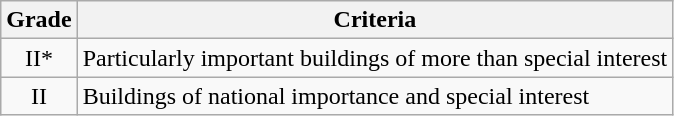<table class="wikitable">
<tr>
<th>Grade</th>
<th>Criteria</th>
</tr>
<tr>
<td align="center" >II*</td>
<td>Particularly important buildings of more than special interest</td>
</tr>
<tr>
<td align="center" >II</td>
<td>Buildings of national importance and special interest</td>
</tr>
</table>
